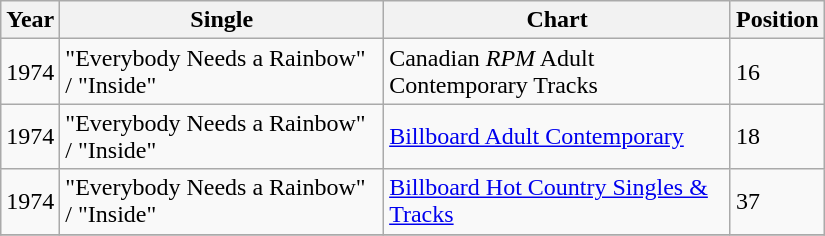<table class=wikitable width="550px">
<tr>
<th align="left">Year</th>
<th align="left">Single</th>
<th align="left">Chart</th>
<th align="left">Position</th>
</tr>
<tr>
<td align="left">1974</td>
<td align="left">"Everybody Needs a Rainbow" / "Inside"</td>
<td align="left">Canadian <em>RPM</em> Adult Contemporary Tracks</td>
<td align="left">16</td>
</tr>
<tr>
<td align="left">1974</td>
<td align="left">"Everybody Needs a Rainbow" / "Inside"</td>
<td align="left"><a href='#'>Billboard Adult Contemporary</a></td>
<td align="left">18</td>
</tr>
<tr>
<td align="left">1974</td>
<td align="left">"Everybody Needs a Rainbow" / "Inside"</td>
<td align="left"><a href='#'>Billboard Hot Country Singles & Tracks</a></td>
<td align="left">37</td>
</tr>
<tr>
</tr>
</table>
